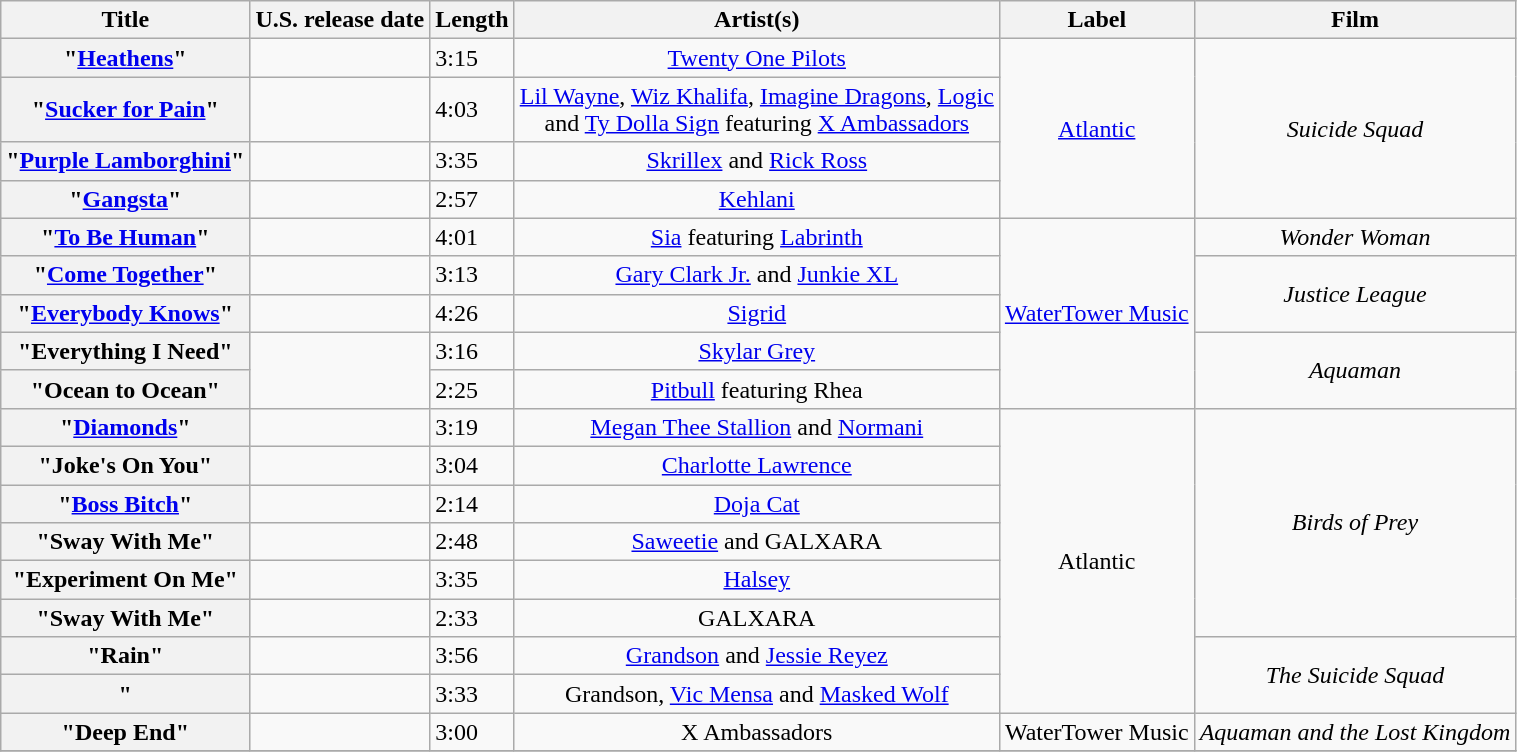<table class="wikitable plainrowheaders">
<tr>
<th scope="col">Title</th>
<th scope="col">U.S. release date</th>
<th scope="col">Length</th>
<th scope="col">Artist(s)</th>
<th scope="col">Label</th>
<th scope="col">Film</th>
</tr>
<tr>
<th scope="row">"<a href='#'>Heathens</a>"</th>
<td></td>
<td>3:15</td>
<td style="text-align: center;"><a href='#'>Twenty One Pilots</a></td>
<td rowspan="4" style="text-align: center;"><a href='#'>Atlantic</a></td>
<td rowspan="4" style="text-align: center;"><em>Suicide Squad</em></td>
</tr>
<tr>
<th scope="row">"<a href='#'>Sucker for Pain</a>"</th>
<td></td>
<td>4:03</td>
<td style="text-align: center;"><a href='#'>Lil Wayne</a>, <a href='#'>Wiz Khalifa</a>, <a href='#'>Imagine Dragons</a>, <a href='#'>Logic</a><br>and <a href='#'>Ty Dolla Sign</a> featuring <a href='#'>X Ambassadors</a></td>
</tr>
<tr>
<th scope="row">"<a href='#'>Purple Lamborghini</a>"</th>
<td></td>
<td>3:35</td>
<td style="text-align: center;"><a href='#'>Skrillex</a> and <a href='#'>Rick Ross</a></td>
</tr>
<tr>
<th scope="row">"<a href='#'>Gangsta</a>"</th>
<td></td>
<td>2:57</td>
<td style="text-align: center;"><a href='#'>Kehlani</a></td>
</tr>
<tr>
<th scope="row">"<a href='#'>To Be Human</a>"</th>
<td></td>
<td>4:01</td>
<td style="text-align: center;"><a href='#'>Sia</a> featuring <a href='#'>Labrinth</a></td>
<td rowspan="5" style="text-align: center;"><a href='#'>WaterTower Music</a></td>
<td style="text-align: center;"><em>Wonder Woman</em></td>
</tr>
<tr>
<th scope="row">"<a href='#'>Come Together</a>"</th>
<td></td>
<td>3:13</td>
<td style="text-align: center;"><a href='#'>Gary Clark Jr.</a> and <a href='#'>Junkie XL</a></td>
<td rowspan=2 style="text-align: center;"><em>Justice League</em></td>
</tr>
<tr>
<th scope="row">"<a href='#'>Everybody Knows</a>"</th>
<td></td>
<td>4:26</td>
<td style="text-align: center;"><a href='#'>Sigrid</a></td>
</tr>
<tr>
<th scope="row">"Everything I Need"</th>
<td rowspan="2"></td>
<td>3:16</td>
<td style="text-align: center;"><a href='#'>Skylar Grey</a></td>
<td rowspan="2" style="text-align: center;"><em>Aquaman</em></td>
</tr>
<tr>
<th scope="row">"Ocean to Ocean"</th>
<td>2:25</td>
<td style="text-align: center;"><a href='#'>Pitbull</a> featuring Rhea</td>
</tr>
<tr>
<th scope="row">"<a href='#'>Diamonds</a>"</th>
<td></td>
<td>3:19</td>
<td style="text-align: center;"><a href='#'>Megan Thee Stallion</a> and <a href='#'>Normani</a></td>
<td rowspan="8" style="text-align: center;">Atlantic</td>
<td rowspan="6" style="text-align: center;"><em>Birds of Prey</em></td>
</tr>
<tr>
<th scope="row">"Joke's On You"</th>
<td></td>
<td>3:04</td>
<td style="text-align: center;"><a href='#'>Charlotte Lawrence</a></td>
</tr>
<tr>
<th scope="row">"<a href='#'>Boss Bitch</a>"</th>
<td></td>
<td>2:14</td>
<td style="text-align: center;"><a href='#'>Doja Cat</a></td>
</tr>
<tr>
<th scope="row">"Sway With Me"</th>
<td></td>
<td>2:48</td>
<td style="text-align: center;"><a href='#'>Saweetie</a> and GALXARA</td>
</tr>
<tr>
<th scope="row">"Experiment On Me"</th>
<td></td>
<td>3:35</td>
<td style="text-align: center;"><a href='#'>Halsey</a></td>
</tr>
<tr>
<th scope="row">"Sway With Me" </th>
<td></td>
<td>2:33</td>
<td style="text-align: center;">GALXARA</td>
</tr>
<tr>
<th scope="row">"Rain"</th>
<td></td>
<td>3:56</td>
<td style="text-align: center;"><a href='#'>Grandson</a> and <a href='#'>Jessie Reyez</a></td>
<td rowspan="2" style="text-align: center;"><em>The Suicide Squad</em></td>
</tr>
<tr>
<th scope="row">" </th>
<td></td>
<td>3:33</td>
<td style="text-align: center;">Grandson, <a href='#'>Vic Mensa</a> and <a href='#'>Masked Wolf</a></td>
</tr>
<tr>
<th scope="row">"Deep End"</th>
<td></td>
<td>3:00</td>
<td style="text-align: center;">X Ambassadors</td>
<td style="text-align: center;">WaterTower Music</td>
<td style="text-align: center;"><em>Aquaman and the Lost Kingdom</em></td>
</tr>
<tr>
</tr>
</table>
